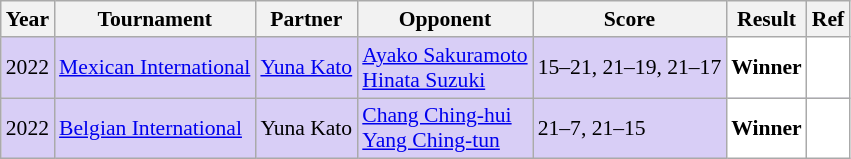<table class="sortable wikitable" style="font-size: 90%;">
<tr>
<th>Year</th>
<th>Tournament</th>
<th>Partner</th>
<th>Opponent</th>
<th>Score</th>
<th>Result</th>
<th>Ref</th>
</tr>
<tr style="background:#D8CEF6">
<td align="center">2022</td>
<td align="left"><a href='#'>Mexican International</a></td>
<td align="left"> <a href='#'>Yuna Kato</a></td>
<td align="left"> <a href='#'>Ayako Sakuramoto</a><br> <a href='#'>Hinata Suzuki</a></td>
<td align="left">15–21, 21–19, 21–17</td>
<td style="text-align:left; background:white"> <strong>Winner</strong></td>
<td style="text-align:center; background:white"></td>
</tr>
<tr style="background:#D8CEF6">
<td align="center">2022</td>
<td align="left"><a href='#'>Belgian International</a></td>
<td align="left"> Yuna Kato</td>
<td align="left"> <a href='#'>Chang Ching-hui</a><br> <a href='#'>Yang Ching-tun</a></td>
<td align="left">21–7, 21–15</td>
<td style="text-align:left; background:white"> <strong>Winner</strong></td>
<td style="text-align:center; background:white"></td>
</tr>
</table>
